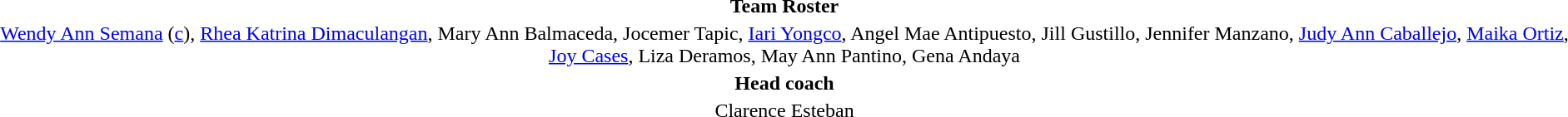<table style="text-align: center; margin-top: 2em; margin-left: auto; margin-right: auto">
<tr>
<td><strong>Team Roster</strong></td>
</tr>
<tr>
<td><a href='#'>Wendy Ann Semana</a> (<a href='#'>c</a>), <a href='#'>Rhea Katrina Dimaculangan</a>, Mary Ann Balmaceda, Jocemer Tapic, <a href='#'>Iari Yongco</a>, Angel Mae Antipuesto, Jill Gustillo, Jennifer Manzano, <a href='#'>Judy Ann Caballejo</a>, <a href='#'>Maika Ortiz</a>, <a href='#'>Joy Cases</a>, Liza Deramos, May Ann Pantino, Gena Andaya</td>
</tr>
<tr>
<td><strong>Head coach</strong></td>
</tr>
<tr>
<td>Clarence Esteban</td>
</tr>
</table>
